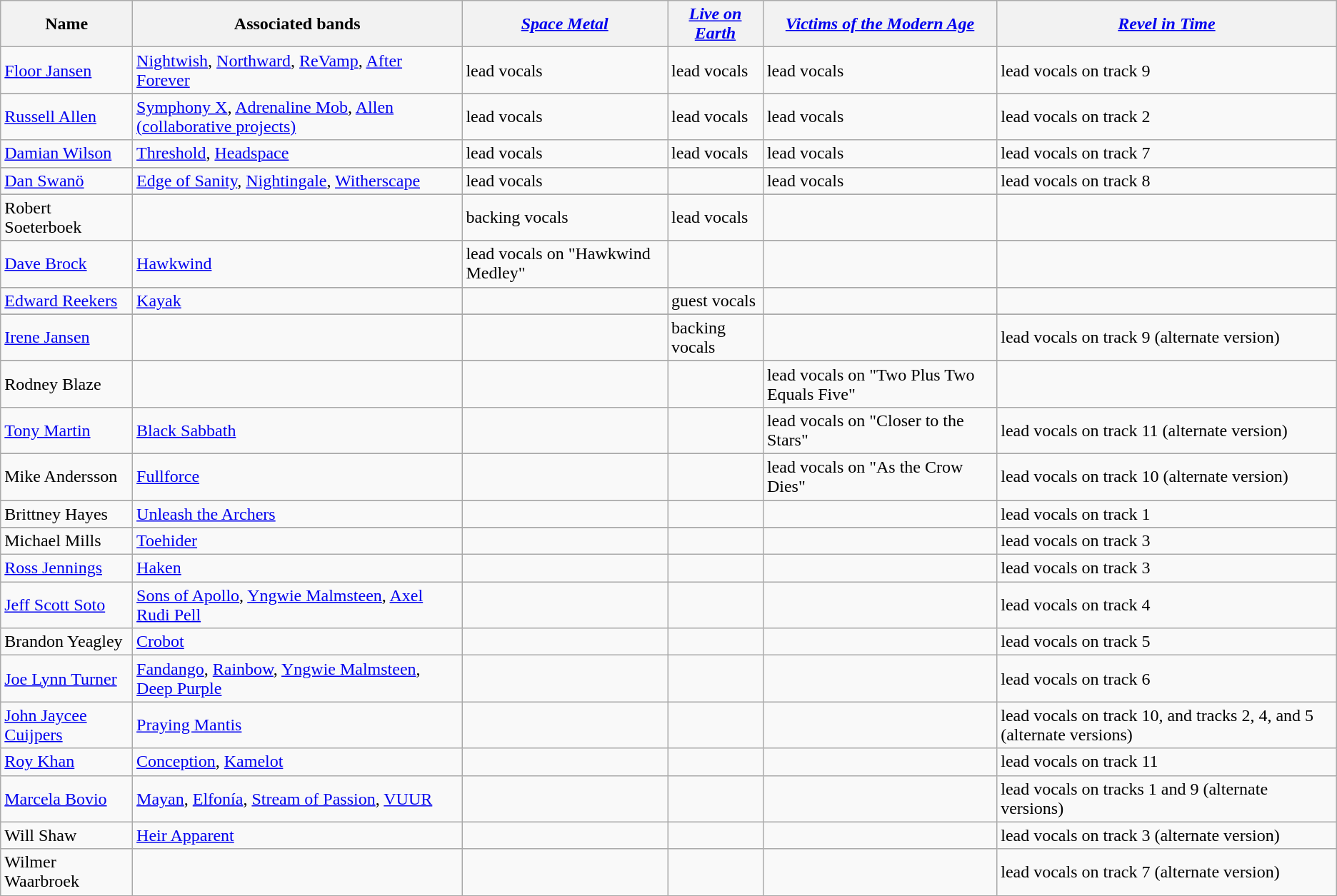<table class="wikitable">
<tr>
<th>Name</th>
<th>Associated bands</th>
<th><em><a href='#'>Space Metal</a></em></th>
<th><em><a href='#'>Live on Earth</a></em></th>
<th><em><a href='#'>Victims of the Modern Age</a></em></th>
<th><em><a href='#'>Revel in Time</a></em></th>
</tr>
<tr>
<td><a href='#'>Floor Jansen</a></td>
<td><a href='#'>Nightwish</a>, <a href='#'>Northward</a>, <a href='#'>ReVamp</a>, <a href='#'>After Forever</a></td>
<td>lead vocals</td>
<td>lead vocals</td>
<td>lead vocals</td>
<td>lead vocals on track 9</td>
</tr>
<tr>
</tr>
<tr>
<td><a href='#'>Russell Allen</a></td>
<td><a href='#'>Symphony X</a>, <a href='#'>Adrenaline Mob</a>, <a href='#'>Allen (collaborative projects)</a></td>
<td>lead vocals</td>
<td>lead vocals</td>
<td>lead vocals</td>
<td>lead vocals on track 2</td>
</tr>
<tr>
<td><a href='#'>Damian Wilson</a></td>
<td><a href='#'>Threshold</a>, <a href='#'>Headspace</a></td>
<td>lead vocals</td>
<td>lead vocals</td>
<td>lead vocals</td>
<td>lead vocals on track 7</td>
</tr>
<tr>
</tr>
<tr>
<td><a href='#'>Dan Swanö</a></td>
<td><a href='#'>Edge of Sanity</a>, <a href='#'>Nightingale</a>, <a href='#'>Witherscape</a></td>
<td>lead vocals</td>
<td></td>
<td>lead vocals</td>
<td>lead vocals on track 8</td>
</tr>
<tr>
</tr>
<tr>
<td>Robert Soeterboek</td>
<td></td>
<td>backing vocals</td>
<td>lead vocals</td>
<td></td>
<td></td>
</tr>
<tr>
</tr>
<tr>
<td><a href='#'>Dave Brock</a></td>
<td><a href='#'>Hawkwind</a></td>
<td>lead vocals on "Hawkwind Medley"</td>
<td></td>
<td></td>
<td></td>
</tr>
<tr>
</tr>
<tr>
<td><a href='#'>Edward Reekers</a></td>
<td><a href='#'>Kayak</a></td>
<td></td>
<td>guest vocals</td>
<td></td>
<td></td>
</tr>
<tr>
</tr>
<tr>
<td><a href='#'>Irene Jansen</a></td>
<td></td>
<td></td>
<td>backing vocals</td>
<td></td>
<td>lead vocals on track 9 (alternate version)</td>
</tr>
<tr>
</tr>
<tr>
<td>Rodney Blaze</td>
<td></td>
<td></td>
<td></td>
<td>lead vocals on "Two Plus Two Equals Five"</td>
<td></td>
</tr>
<tr>
<td><a href='#'>Tony Martin</a></td>
<td><a href='#'>Black Sabbath</a></td>
<td></td>
<td></td>
<td>lead vocals on "Closer to the Stars"</td>
<td>lead vocals on track 11 (alternate version)</td>
</tr>
<tr>
</tr>
<tr>
<td>Mike Andersson</td>
<td><a href='#'>Fullforce</a></td>
<td></td>
<td></td>
<td>lead vocals on "As the Crow Dies"</td>
<td>lead vocals on track 10 (alternate version)</td>
</tr>
<tr>
</tr>
<tr>
<td>Brittney Hayes</td>
<td><a href='#'>Unleash the Archers</a></td>
<td></td>
<td></td>
<td></td>
<td>lead vocals on track 1</td>
</tr>
<tr>
</tr>
<tr>
<td>Michael Mills</td>
<td><a href='#'>Toehider</a></td>
<td></td>
<td></td>
<td></td>
<td>lead vocals on track 3</td>
</tr>
<tr>
<td><a href='#'>Ross Jennings</a></td>
<td><a href='#'>Haken</a></td>
<td></td>
<td></td>
<td></td>
<td>lead vocals on track 3</td>
</tr>
<tr>
<td><a href='#'>Jeff Scott Soto</a></td>
<td><a href='#'>Sons of Apollo</a>, <a href='#'>Yngwie Malmsteen</a>, <a href='#'>Axel Rudi Pell</a></td>
<td></td>
<td></td>
<td></td>
<td>lead vocals on track 4</td>
</tr>
<tr>
<td>Brandon Yeagley</td>
<td><a href='#'>Crobot</a></td>
<td></td>
<td></td>
<td></td>
<td>lead vocals on track 5</td>
</tr>
<tr>
<td><a href='#'>Joe Lynn Turner</a></td>
<td><a href='#'>Fandango</a>, <a href='#'>Rainbow</a>, <a href='#'>Yngwie Malmsteen</a>, <a href='#'>Deep Purple</a></td>
<td></td>
<td></td>
<td></td>
<td>lead vocals on track 6</td>
</tr>
<tr>
<td><a href='#'>John Jaycee Cuijpers</a></td>
<td><a href='#'>Praying Mantis</a></td>
<td></td>
<td></td>
<td></td>
<td>lead vocals on track 10, and tracks 2, 4, and 5 (alternate versions)</td>
</tr>
<tr>
<td><a href='#'>Roy Khan</a></td>
<td><a href='#'>Conception</a>, <a href='#'>Kamelot</a></td>
<td></td>
<td></td>
<td></td>
<td>lead vocals on track 11</td>
</tr>
<tr>
<td><a href='#'>Marcela Bovio</a></td>
<td><a href='#'>Mayan</a>, <a href='#'>Elfonía</a>, <a href='#'>Stream of Passion</a>, <a href='#'>VUUR</a></td>
<td></td>
<td></td>
<td></td>
<td>lead vocals on tracks 1 and 9 (alternate versions)</td>
</tr>
<tr>
<td>Will Shaw</td>
<td><a href='#'>Heir Apparent</a></td>
<td></td>
<td></td>
<td></td>
<td>lead vocals on track 3 (alternate version)</td>
</tr>
<tr>
<td>Wilmer Waarbroek</td>
<td></td>
<td></td>
<td></td>
<td></td>
<td>lead vocals on track 7 (alternate version)</td>
</tr>
<tr>
</tr>
<tr>
</tr>
<tr>
</tr>
</table>
